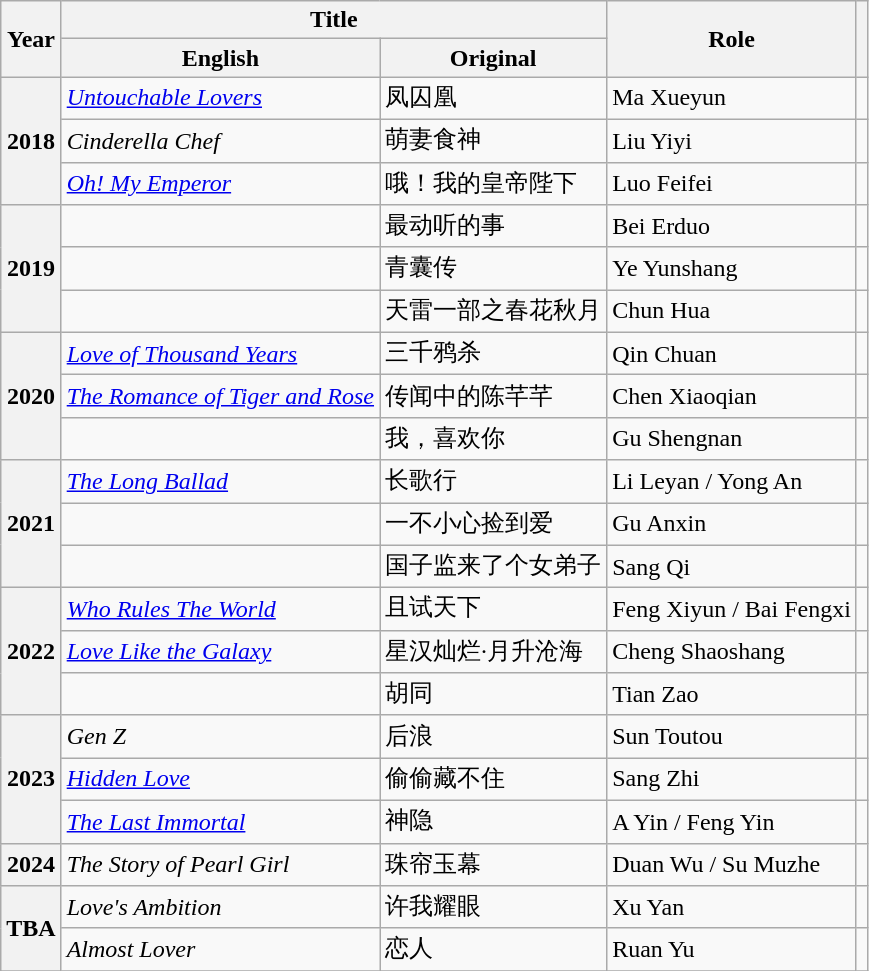<table class="wikitable sortable plainrowheaders">
<tr>
<th scope="col" rowspan="2">Year</th>
<th scope="col" colspan="2">Title</th>
<th scope="col" rowspan="2">Role</th>
<th scope="col" rowspan="2" class="unsortable"></th>
</tr>
<tr>
<th scope="col">English</th>
<th scope="col">Original</th>
</tr>
<tr>
<th scope="row" rowspan="3">2018</th>
<td><em><a href='#'>Untouchable Lovers</a></em></td>
<td>凤囚凰</td>
<td>Ma Xueyun</td>
<td></td>
</tr>
<tr>
<td><em>Cinderella Chef</em></td>
<td>萌妻食神</td>
<td>Liu Yiyi</td>
<td></td>
</tr>
<tr>
<td><em><a href='#'>Oh! My Emperor</a></em></td>
<td>哦！我的皇帝陛下</td>
<td>Luo Feifei</td>
<td></td>
</tr>
<tr>
<th scope="row" rowspan="3">2019</th>
<td><em></em></td>
<td>最动听的事</td>
<td>Bei Erduo</td>
<td></td>
</tr>
<tr>
<td><em></em></td>
<td>青囊传</td>
<td>Ye Yunshang</td>
<td></td>
</tr>
<tr>
<td><em></em></td>
<td>天雷一部之春花秋月</td>
<td>Chun Hua</td>
<td></td>
</tr>
<tr>
<th scope="row" rowspan="3">2020</th>
<td><em><a href='#'>Love of Thousand Years</a></em></td>
<td>三千鸦杀</td>
<td>Qin Chuan</td>
<td></td>
</tr>
<tr>
<td><em><a href='#'>The Romance of Tiger and Rose</a></em></td>
<td>传闻中的陈芊芊</td>
<td>Chen Xiaoqian</td>
<td></td>
</tr>
<tr>
<td><em></em></td>
<td>我，喜欢你</td>
<td>Gu Shengnan</td>
<td></td>
</tr>
<tr>
<th scope="row" rowspan="3">2021</th>
<td><em><a href='#'>The Long Ballad</a></em></td>
<td>长歌行</td>
<td>Li Leyan / Yong An</td>
<td></td>
</tr>
<tr>
<td><em></em></td>
<td>一不小心捡到爱</td>
<td>Gu Anxin</td>
<td></td>
</tr>
<tr>
<td><em></em></td>
<td>国子监来了个女弟子</td>
<td>Sang Qi</td>
<td></td>
</tr>
<tr>
<th scope="row" rowspan="3">2022</th>
<td><em><a href='#'>Who Rules The World</a></em></td>
<td>且试天下</td>
<td>Feng Xiyun / Bai Fengxi</td>
<td></td>
</tr>
<tr>
<td><em><a href='#'>Love Like the Galaxy</a></em></td>
<td>星汉灿烂·月升沧海</td>
<td>Cheng Shaoshang</td>
<td></td>
</tr>
<tr>
<td><em></em></td>
<td>胡同</td>
<td>Tian Zao</td>
<td></td>
</tr>
<tr>
<th rowspan="3" scope="row">2023</th>
<td><em>Gen Z</em></td>
<td>后浪</td>
<td>Sun Toutou</td>
<td></td>
</tr>
<tr>
<td><em><a href='#'>Hidden Love</a></em></td>
<td>偷偷藏不住</td>
<td>Sang Zhi</td>
<td></td>
</tr>
<tr>
<td><em><a href='#'>The Last Immortal</a></em></td>
<td>神隐</td>
<td>A Yin / Feng Yin</td>
<td></td>
</tr>
<tr>
<th scope="row">2024</th>
<td><em>The Story of Pearl Girl</em></td>
<td>珠帘玉幕</td>
<td>Duan Wu / Su Muzhe</td>
<td></td>
</tr>
<tr>
<th rowspan="2" scope="row">TBA</th>
<td><em>Love's Ambition</em></td>
<td>许我耀眼</td>
<td>Xu Yan</td>
<td></td>
</tr>
<tr>
<td><em>Almost Lover</em></td>
<td>恋人</td>
<td>Ruan Yu</td>
<td></td>
</tr>
<tr>
</tr>
</table>
